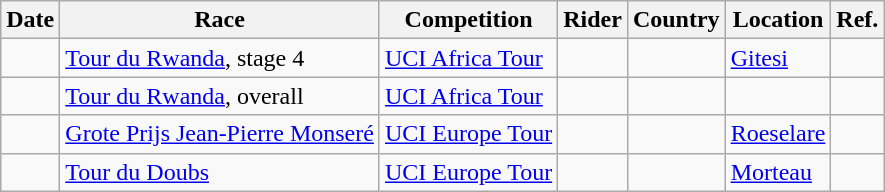<table class="wikitable sortable">
<tr>
<th>Date</th>
<th>Race</th>
<th>Competition</th>
<th>Rider</th>
<th>Country</th>
<th>Location</th>
<th class="unsortable">Ref.</th>
</tr>
<tr>
<td></td>
<td><a href='#'>Tour du Rwanda</a>, stage 4</td>
<td><a href='#'>UCI Africa Tour</a></td>
<td></td>
<td></td>
<td><a href='#'>Gitesi</a></td>
<td align="center"></td>
</tr>
<tr>
<td></td>
<td><a href='#'>Tour du Rwanda</a>, overall</td>
<td><a href='#'>UCI Africa Tour</a></td>
<td></td>
<td></td>
<td></td>
<td align="center"></td>
</tr>
<tr>
<td></td>
<td><a href='#'>Grote Prijs Jean-Pierre Monseré</a></td>
<td><a href='#'>UCI Europe Tour</a></td>
<td></td>
<td></td>
<td><a href='#'>Roeselare</a></td>
<td align="center"></td>
</tr>
<tr>
<td></td>
<td><a href='#'>Tour du Doubs</a></td>
<td><a href='#'>UCI Europe Tour</a></td>
<td></td>
<td></td>
<td><a href='#'>Morteau</a></td>
<td align="center"></td>
</tr>
</table>
